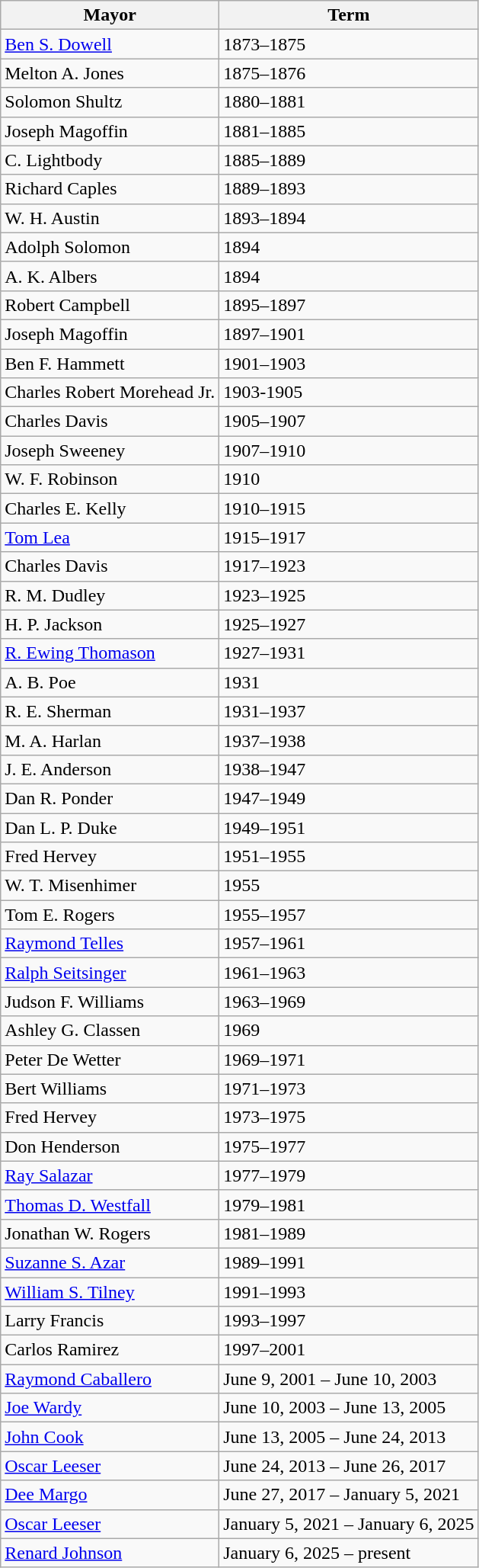<table class="wikitable">
<tr>
<th>Mayor</th>
<th>Term</th>
</tr>
<tr>
<td><a href='#'>Ben S. Dowell</a></td>
<td>1873–1875</td>
</tr>
<tr>
<td>Melton A. Jones</td>
<td>1875–1876</td>
</tr>
<tr>
<td>Solomon Shultz</td>
<td>1880–1881</td>
</tr>
<tr>
<td>Joseph Magoffin</td>
<td>1881–1885</td>
</tr>
<tr>
<td>C. Lightbody</td>
<td>1885–1889</td>
</tr>
<tr>
<td>Richard Caples</td>
<td>1889–1893</td>
</tr>
<tr>
<td>W. H. Austin</td>
<td>1893–1894</td>
</tr>
<tr>
<td>Adolph Solomon</td>
<td>1894</td>
</tr>
<tr>
<td>A. K. Albers</td>
<td>1894</td>
</tr>
<tr>
<td>Robert Campbell</td>
<td>1895–1897</td>
</tr>
<tr>
<td>Joseph Magoffin</td>
<td>1897–1901</td>
</tr>
<tr>
<td>Ben F. Hammett</td>
<td>1901–1903</td>
</tr>
<tr>
<td>Charles Robert Morehead Jr.</td>
<td>1903-1905</td>
</tr>
<tr>
<td>Charles Davis</td>
<td>1905–1907</td>
</tr>
<tr>
<td>Joseph Sweeney</td>
<td>1907–1910</td>
</tr>
<tr>
<td>W. F. Robinson</td>
<td>1910</td>
</tr>
<tr>
<td>Charles E. Kelly</td>
<td>1910–1915</td>
</tr>
<tr>
<td><a href='#'>Tom Lea</a></td>
<td>1915–1917</td>
</tr>
<tr>
<td>Charles Davis</td>
<td>1917–1923</td>
</tr>
<tr>
<td>R. M. Dudley</td>
<td>1923–1925</td>
</tr>
<tr>
<td>H. P. Jackson</td>
<td>1925–1927</td>
</tr>
<tr>
<td><a href='#'>R. Ewing Thomason</a></td>
<td>1927–1931</td>
</tr>
<tr>
<td>A. B. Poe</td>
<td>1931</td>
</tr>
<tr>
<td>R. E. Sherman</td>
<td>1931–1937</td>
</tr>
<tr>
<td>M. A. Harlan</td>
<td>1937–1938</td>
</tr>
<tr>
<td>J. E. Anderson</td>
<td>1938–1947</td>
</tr>
<tr>
<td>Dan R. Ponder</td>
<td>1947–1949</td>
</tr>
<tr>
<td>Dan L. P. Duke</td>
<td>1949–1951</td>
</tr>
<tr>
<td>Fred Hervey</td>
<td>1951–1955</td>
</tr>
<tr>
<td>W. T. Misenhimer</td>
<td>1955</td>
</tr>
<tr>
<td>Tom E. Rogers</td>
<td>1955–1957</td>
</tr>
<tr>
<td><a href='#'>Raymond Telles</a></td>
<td>1957–1961</td>
</tr>
<tr>
<td><a href='#'>Ralph Seitsinger</a></td>
<td>1961–1963</td>
</tr>
<tr>
<td>Judson F. Williams</td>
<td>1963–1969</td>
</tr>
<tr>
<td>Ashley G. Classen</td>
<td>1969</td>
</tr>
<tr>
<td>Peter De Wetter</td>
<td>1969–1971</td>
</tr>
<tr>
<td>Bert Williams</td>
<td>1971–1973</td>
</tr>
<tr>
<td>Fred Hervey</td>
<td>1973–1975</td>
</tr>
<tr>
<td>Don Henderson</td>
<td>1975–1977</td>
</tr>
<tr>
<td><a href='#'>Ray Salazar</a></td>
<td>1977–1979</td>
</tr>
<tr>
<td><a href='#'>Thomas D. Westfall</a></td>
<td>1979–1981</td>
</tr>
<tr>
<td>Jonathan W. Rogers</td>
<td>1981–1989</td>
</tr>
<tr>
<td><a href='#'>Suzanne S. Azar</a></td>
<td>1989–1991</td>
</tr>
<tr>
<td><a href='#'>William S. Tilney</a></td>
<td>1991–1993</td>
</tr>
<tr>
<td>Larry Francis</td>
<td>1993–1997</td>
</tr>
<tr>
<td>Carlos Ramirez</td>
<td>1997–2001</td>
</tr>
<tr>
<td><a href='#'>Raymond Caballero</a></td>
<td>June 9, 2001 – June 10, 2003</td>
</tr>
<tr>
<td><a href='#'>Joe Wardy</a></td>
<td>June 10, 2003 – June 13, 2005</td>
</tr>
<tr>
<td><a href='#'>John Cook</a></td>
<td>June 13, 2005 – June 24, 2013</td>
</tr>
<tr>
<td><a href='#'>Oscar Leeser</a></td>
<td>June 24, 2013 – June 26, 2017 </td>
</tr>
<tr>
<td><a href='#'>Dee Margo</a></td>
<td>June 27, 2017 – January 5, 2021</td>
</tr>
<tr>
<td><a href='#'>Oscar Leeser</a></td>
<td>January 5, 2021 – January 6, 2025</td>
</tr>
<tr>
<td><a href='#'>Renard Johnson</a></td>
<td>January 6, 2025 – present</td>
</tr>
</table>
